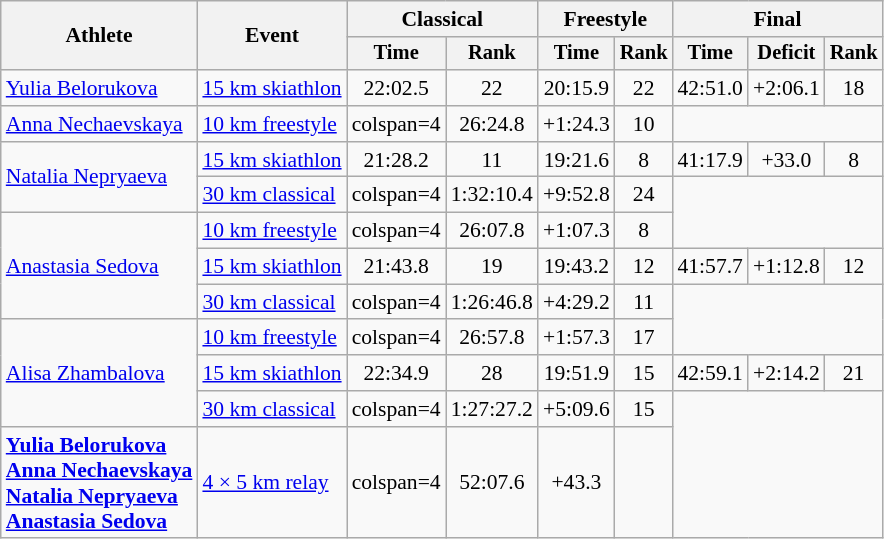<table class="wikitable" style="font-size:90%">
<tr>
<th rowspan=2>Athlete</th>
<th rowspan=2>Event</th>
<th colspan=2>Classical</th>
<th colspan=2>Freestyle</th>
<th colspan=3>Final</th>
</tr>
<tr style="font-size: 95%">
<th>Time</th>
<th>Rank</th>
<th>Time</th>
<th>Rank</th>
<th>Time</th>
<th>Deficit</th>
<th>Rank</th>
</tr>
<tr align=center>
<td align=left><a href='#'>Yulia Belorukova</a></td>
<td align=left><a href='#'>15 km skiathlon</a></td>
<td>22:02.5</td>
<td>22</td>
<td>20:15.9</td>
<td>22</td>
<td>42:51.0</td>
<td>+2:06.1</td>
<td>18</td>
</tr>
<tr align=center>
<td align=left><a href='#'>Anna Nechaevskaya</a></td>
<td align=left><a href='#'>10 km freestyle</a></td>
<td>colspan=4 </td>
<td>26:24.8</td>
<td>+1:24.3</td>
<td>10</td>
</tr>
<tr align=center>
<td align=left rowspan=2><a href='#'>Natalia Nepryaeva</a></td>
<td align=left><a href='#'>15 km skiathlon</a></td>
<td>21:28.2</td>
<td>11</td>
<td>19:21.6</td>
<td>8</td>
<td>41:17.9</td>
<td>+33.0</td>
<td>8</td>
</tr>
<tr align=center>
<td align=left><a href='#'>30 km classical</a></td>
<td>colspan=4 </td>
<td>1:32:10.4</td>
<td>+9:52.8</td>
<td>24</td>
</tr>
<tr align=center>
<td align=left rowspan=3><a href='#'>Anastasia Sedova</a></td>
<td align=left><a href='#'>10 km freestyle</a></td>
<td>colspan=4 </td>
<td>26:07.8</td>
<td>+1:07.3</td>
<td>8</td>
</tr>
<tr align=center>
<td align=left><a href='#'>15 km skiathlon</a></td>
<td>21:43.8</td>
<td>19</td>
<td>19:43.2</td>
<td>12</td>
<td>41:57.7</td>
<td>+1:12.8</td>
<td>12</td>
</tr>
<tr align=center>
<td align=left><a href='#'>30 km classical</a></td>
<td>colspan=4 </td>
<td>1:26:46.8</td>
<td>+4:29.2</td>
<td>11</td>
</tr>
<tr align=center>
<td align=left rowspan=3><a href='#'>Alisa Zhambalova</a></td>
<td align=left><a href='#'>10 km freestyle</a></td>
<td>colspan=4 </td>
<td>26:57.8</td>
<td>+1:57.3</td>
<td>17</td>
</tr>
<tr align=center>
<td align=left><a href='#'>15 km skiathlon</a></td>
<td>22:34.9</td>
<td>28</td>
<td>19:51.9</td>
<td>15</td>
<td>42:59.1</td>
<td>+2:14.2</td>
<td>21</td>
</tr>
<tr align=center>
<td align=left><a href='#'>30 km classical</a></td>
<td>colspan=4 </td>
<td>1:27:27.2</td>
<td>+5:09.6</td>
<td>15</td>
</tr>
<tr align=center>
<td align=left><strong><a href='#'>Yulia Belorukova</a><br><a href='#'>Anna Nechaevskaya</a><br><a href='#'>Natalia Nepryaeva</a><br><a href='#'>Anastasia Sedova</a></strong></td>
<td align=left><a href='#'>4 × 5 km relay</a></td>
<td>colspan=4 </td>
<td>52:07.6</td>
<td>+43.3</td>
<td></td>
</tr>
</table>
